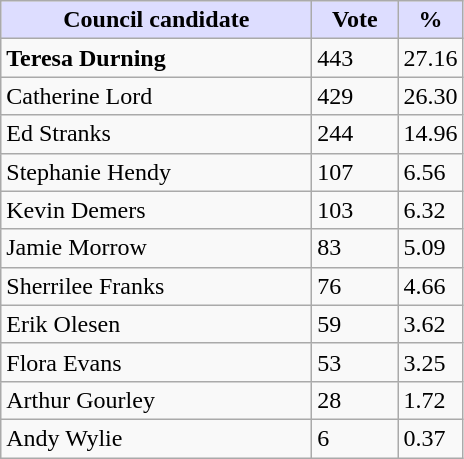<table class="wikitable">
<tr>
<th style="background:#ddf;" width="200px">Council candidate</th>
<th style="background:#ddf;" width="50px">Vote</th>
<th style="background:#ddf;" width="30px">%</th>
</tr>
<tr>
<td><strong>Teresa Durning</strong></td>
<td>443</td>
<td>27.16</td>
</tr>
<tr>
<td>Catherine Lord</td>
<td>429</td>
<td>26.30</td>
</tr>
<tr>
<td>Ed Stranks</td>
<td>244</td>
<td>14.96</td>
</tr>
<tr>
<td>Stephanie Hendy</td>
<td>107</td>
<td>6.56</td>
</tr>
<tr>
<td>Kevin Demers</td>
<td>103</td>
<td>6.32</td>
</tr>
<tr>
<td>Jamie Morrow</td>
<td>83</td>
<td>5.09</td>
</tr>
<tr>
<td>Sherrilee Franks</td>
<td>76</td>
<td>4.66</td>
</tr>
<tr>
<td>Erik Olesen</td>
<td>59</td>
<td>3.62</td>
</tr>
<tr>
<td>Flora Evans</td>
<td>53</td>
<td>3.25</td>
</tr>
<tr>
<td>Arthur Gourley</td>
<td>28</td>
<td>1.72</td>
</tr>
<tr>
<td>Andy Wylie</td>
<td>6</td>
<td>0.37</td>
</tr>
</table>
